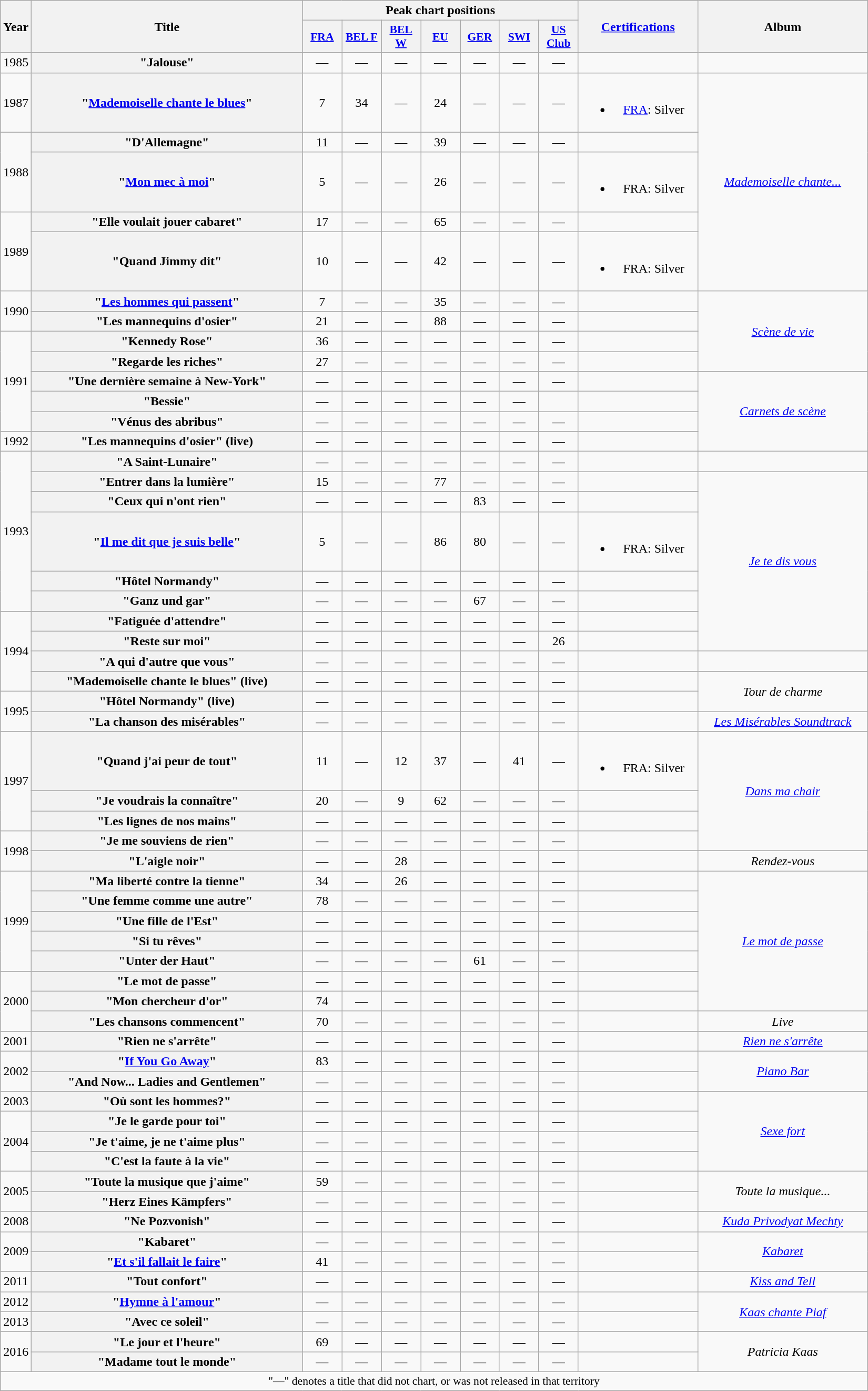<table class="wikitable plainrowheaders" style="text-align:center;">
<tr>
<th scope="col" rowspan="2">Year</th>
<th scope="col" rowspan="2" style="width:21em;">Title</th>
<th scope="col" colspan="7">Peak chart positions</th>
<th scope="col" rowspan="2" style="width:9em;"><a href='#'>Certifications</a></th>
<th scope="col" rowspan="2" style="width:13em;">Album</th>
</tr>
<tr>
<th scope="col" style="width:3em;font-size:90%;"><a href='#'>FRA</a></th>
<th scope="col" style="width:3em;font-size:90%;"><a href='#'>BEL F</a></th>
<th scope="col" style="width:3em;font-size:90%;"><a href='#'>BEL W</a></th>
<th scope="col" style="width:3em;font-size:90%;"><a href='#'>EU</a></th>
<th scope="col" style="width:3em;font-size:90%;"><a href='#'>GER</a></th>
<th scope="col" style="width:3em;font-size:90%;"><a href='#'>SWI</a></th>
<th scope="col" style="width:3em;font-size:90%;"><a href='#'>US Club</a></th>
</tr>
<tr>
<td>1985</td>
<th scope="row">"Jalouse"</th>
<td>—</td>
<td>—</td>
<td>—</td>
<td>—</td>
<td>—</td>
<td>—</td>
<td>—</td>
<td></td>
<td></td>
</tr>
<tr>
<td>1987</td>
<th scope="row">"<a href='#'>Mademoiselle chante le blues</a>"</th>
<td>7</td>
<td>34</td>
<td>—</td>
<td>24</td>
<td>—</td>
<td>—</td>
<td>—</td>
<td><br><ul><li><a href='#'>FRA</a>: Silver</li></ul></td>
<td rowspan=5><em><a href='#'>Mademoiselle chante...</a></em></td>
</tr>
<tr>
<td rowspan=2>1988</td>
<th scope="row">"D'Allemagne"</th>
<td>11</td>
<td>—</td>
<td>—</td>
<td>39</td>
<td>—</td>
<td>—</td>
<td>—</td>
<td></td>
</tr>
<tr>
<th scope="row">"<a href='#'>Mon mec à moi</a>"</th>
<td>5</td>
<td>—</td>
<td>—</td>
<td>26</td>
<td>—</td>
<td>—</td>
<td>—</td>
<td><br><ul><li>FRA: Silver</li></ul></td>
</tr>
<tr>
<td rowspan=2>1989</td>
<th scope="row">"Elle voulait jouer cabaret"</th>
<td>17</td>
<td>—</td>
<td>—</td>
<td>65</td>
<td>—</td>
<td>—</td>
<td>—</td>
<td></td>
</tr>
<tr>
<th scope="row">"Quand Jimmy dit"</th>
<td>10</td>
<td>—</td>
<td>—</td>
<td>42</td>
<td>—</td>
<td>—</td>
<td>—</td>
<td><br><ul><li>FRA: Silver</li></ul></td>
</tr>
<tr>
<td rowspan=2>1990</td>
<th scope="row">"<a href='#'>Les hommes qui passent</a>"</th>
<td>7</td>
<td>—</td>
<td>—</td>
<td>35</td>
<td>—</td>
<td>—</td>
<td>—</td>
<td></td>
<td rowspan=4><em><a href='#'>Scène de vie</a></em></td>
</tr>
<tr>
<th scope="row">"Les mannequins d'osier"</th>
<td>21</td>
<td>—</td>
<td>—</td>
<td>88</td>
<td>—</td>
<td>—</td>
<td>—</td>
<td></td>
</tr>
<tr>
<td rowspan=5>1991</td>
<th scope="row">"Kennedy Rose"</th>
<td>36</td>
<td>—</td>
<td>—</td>
<td>—</td>
<td>—</td>
<td>—</td>
<td>—</td>
<td></td>
</tr>
<tr>
<th scope="row">"Regarde les riches"</th>
<td>27</td>
<td>—</td>
<td>—</td>
<td>—</td>
<td>—</td>
<td>—</td>
<td>—</td>
<td></td>
</tr>
<tr>
<th scope="row">"Une dernière semaine à New-York"</th>
<td>—</td>
<td>—</td>
<td>—</td>
<td>—</td>
<td>—</td>
<td>—</td>
<td>—</td>
<td></td>
<td rowspan=4><em><a href='#'>Carnets de scène</a></em></td>
</tr>
<tr>
<th scope="row">"Bessie"</th>
<td>—</td>
<td>—</td>
<td>—</td>
<td>—</td>
<td>—</td>
<td>—</td>
<td></td>
</tr>
<tr>
<th scope="row">"Vénus des abribus"</th>
<td>—</td>
<td>—</td>
<td>—</td>
<td>—</td>
<td>—</td>
<td>—</td>
<td>—</td>
<td></td>
</tr>
<tr>
<td>1992</td>
<th scope="row">"Les mannequins d'osier" (live)</th>
<td>—</td>
<td>—</td>
<td>—</td>
<td>—</td>
<td>—</td>
<td>—</td>
<td>—</td>
<td></td>
</tr>
<tr>
<td rowspan=6>1993</td>
<th scope="row">"A Saint-Lunaire"</th>
<td>—</td>
<td>—</td>
<td>—</td>
<td>—</td>
<td>—</td>
<td>—</td>
<td>—</td>
<td></td>
<td></td>
</tr>
<tr>
<th scope="row">"Entrer dans la lumière"</th>
<td>15</td>
<td>—</td>
<td>—</td>
<td>77</td>
<td>—</td>
<td>—</td>
<td>—</td>
<td></td>
<td rowspan=7><em><a href='#'>Je te dis vous</a></em></td>
</tr>
<tr>
<th scope="row">"Ceux qui n'ont rien"</th>
<td>—</td>
<td>—</td>
<td>—</td>
<td>—</td>
<td>83</td>
<td>—</td>
<td>—</td>
<td></td>
</tr>
<tr>
<th scope="row">"<a href='#'>Il me dit que je suis belle</a>"</th>
<td>5</td>
<td>—</td>
<td>—</td>
<td>86</td>
<td>80</td>
<td>—</td>
<td>—</td>
<td><br><ul><li>FRA: Silver</li></ul></td>
</tr>
<tr>
<th scope="row">"Hôtel Normandy"</th>
<td>—</td>
<td>—</td>
<td>—</td>
<td>—</td>
<td>—</td>
<td>—</td>
<td>—</td>
<td></td>
</tr>
<tr>
<th scope="row">"Ganz und gar"</th>
<td>—</td>
<td>—</td>
<td>—</td>
<td>—</td>
<td>67</td>
<td>—</td>
<td>—</td>
<td></td>
</tr>
<tr>
<td rowspan=4>1994</td>
<th scope="row">"Fatiguée d'attendre"</th>
<td>—</td>
<td>—</td>
<td>—</td>
<td>—</td>
<td>—</td>
<td>—</td>
<td>—</td>
<td></td>
</tr>
<tr>
<th scope="row">"Reste sur moi"</th>
<td>—</td>
<td>—</td>
<td>—</td>
<td>—</td>
<td>—</td>
<td>—</td>
<td>26</td>
<td></td>
</tr>
<tr>
<th scope="row">"A qui d'autre que vous"</th>
<td>—</td>
<td>—</td>
<td>—</td>
<td>—</td>
<td>—</td>
<td>—</td>
<td>—</td>
<td></td>
<td></td>
</tr>
<tr>
<th scope="row">"Mademoiselle chante le blues" (live)</th>
<td>—</td>
<td>—</td>
<td>—</td>
<td>—</td>
<td>—</td>
<td>—</td>
<td>—</td>
<td></td>
<td rowspan=2><em>Tour de charme</em></td>
</tr>
<tr>
<td rowspan=2>1995</td>
<th scope="row">"Hôtel Normandy" (live)</th>
<td>—</td>
<td>—</td>
<td>—</td>
<td>—</td>
<td>—</td>
<td>—</td>
<td>—</td>
<td></td>
</tr>
<tr>
<th scope="row">"La chanson des misérables"</th>
<td>—</td>
<td>—</td>
<td>—</td>
<td>—</td>
<td>—</td>
<td>—</td>
<td>—</td>
<td></td>
<td><em><a href='#'>Les Misérables Soundtrack</a></em></td>
</tr>
<tr>
<td rowspan=3>1997</td>
<th scope="row">"Quand j'ai peur de tout"</th>
<td>11</td>
<td>—</td>
<td>12</td>
<td>37</td>
<td>—</td>
<td>41</td>
<td>—</td>
<td><br><ul><li>FRA: Silver</li></ul></td>
<td rowspan=4><em><a href='#'>Dans ma chair</a></em></td>
</tr>
<tr>
<th scope="row">"Je voudrais la connaître"</th>
<td>20</td>
<td>—</td>
<td>9</td>
<td>62</td>
<td>—</td>
<td>—</td>
<td>—</td>
<td></td>
</tr>
<tr>
<th scope="row">"Les lignes de nos mains"</th>
<td>—</td>
<td>—</td>
<td>—</td>
<td>—</td>
<td>—</td>
<td>—</td>
<td>—</td>
<td></td>
</tr>
<tr>
<td rowspan=2>1998</td>
<th scope="row">"Je me souviens de rien"</th>
<td>—</td>
<td>—</td>
<td>—</td>
<td>—</td>
<td>—</td>
<td>—</td>
<td>—</td>
<td></td>
</tr>
<tr>
<th scope="row">"L'aigle noir"</th>
<td>—</td>
<td>—</td>
<td>28</td>
<td>—</td>
<td>—</td>
<td>—</td>
<td>—</td>
<td></td>
<td><em>Rendez-vous</em></td>
</tr>
<tr>
<td rowspan=5>1999</td>
<th scope="row">"Ma liberté contre la tienne"</th>
<td>34</td>
<td>—</td>
<td>26</td>
<td>—</td>
<td>—</td>
<td>—</td>
<td>—</td>
<td></td>
<td rowspan=7><em><a href='#'>Le mot de passe</a></em></td>
</tr>
<tr>
<th scope="row">"Une femme comme une autre"</th>
<td>78</td>
<td>—</td>
<td>—</td>
<td>—</td>
<td>—</td>
<td>—</td>
<td>—</td>
<td></td>
</tr>
<tr>
<th scope="row">"Une fille de l'Est"</th>
<td>—</td>
<td>—</td>
<td>—</td>
<td>—</td>
<td>—</td>
<td>—</td>
<td>—</td>
<td></td>
</tr>
<tr>
<th scope="row">"Si tu rêves"</th>
<td>—</td>
<td>—</td>
<td>—</td>
<td>—</td>
<td>—</td>
<td>—</td>
<td>—</td>
<td></td>
</tr>
<tr>
<th scope="row">"Unter der Haut" </th>
<td>—</td>
<td>—</td>
<td>—</td>
<td>—</td>
<td>61</td>
<td>—</td>
<td>—</td>
<td></td>
</tr>
<tr>
<td rowspan=3>2000</td>
<th scope="row">"Le mot de passe"</th>
<td>—</td>
<td>—</td>
<td>—</td>
<td>—</td>
<td>—</td>
<td>—</td>
<td>—</td>
<td></td>
</tr>
<tr>
<th scope="row">"Mon chercheur d'or"</th>
<td>74</td>
<td>—</td>
<td>—</td>
<td>—</td>
<td>—</td>
<td>—</td>
<td>—</td>
<td></td>
</tr>
<tr>
<th scope="row">"Les chansons commencent"</th>
<td>70</td>
<td>—</td>
<td>—</td>
<td>—</td>
<td>—</td>
<td>—</td>
<td>—</td>
<td></td>
<td><em>Live</em></td>
</tr>
<tr>
<td>2001</td>
<th scope="row">"Rien ne s'arrête"</th>
<td>—</td>
<td>—</td>
<td>—</td>
<td>—</td>
<td>—</td>
<td>—</td>
<td>—</td>
<td></td>
<td><em><a href='#'>Rien ne s'arrête</a></em></td>
</tr>
<tr>
<td rowspan=2>2002</td>
<th scope="row">"<a href='#'>If You Go Away</a>"</th>
<td>83</td>
<td>—</td>
<td>—</td>
<td>—</td>
<td>—</td>
<td>—</td>
<td>—</td>
<td></td>
<td rowspan=2><em><a href='#'>Piano Bar</a></em></td>
</tr>
<tr>
<th scope="row">"And Now... Ladies and Gentlemen"</th>
<td>—</td>
<td>—</td>
<td>—</td>
<td>—</td>
<td>—</td>
<td>—</td>
<td>—</td>
<td></td>
</tr>
<tr>
<td>2003</td>
<th scope="row">"Où sont les hommes?"</th>
<td>—</td>
<td>—</td>
<td>—</td>
<td>—</td>
<td>—</td>
<td>—</td>
<td>—</td>
<td></td>
<td rowspan=4><em><a href='#'>Sexe fort</a></em></td>
</tr>
<tr>
<td rowspan=3>2004</td>
<th scope="row">"Je le garde pour toi"</th>
<td>—</td>
<td>—</td>
<td>—</td>
<td>—</td>
<td>—</td>
<td>—</td>
<td>—</td>
<td></td>
</tr>
<tr>
<th scope="row">"Je t'aime, je ne t'aime plus"</th>
<td>—</td>
<td>—</td>
<td>—</td>
<td>—</td>
<td>—</td>
<td>—</td>
<td>—</td>
<td></td>
</tr>
<tr>
<th scope="row">"C'est la faute à la vie"</th>
<td>—</td>
<td>—</td>
<td>—</td>
<td>—</td>
<td>—</td>
<td>—</td>
<td>—</td>
<td></td>
</tr>
<tr>
<td rowspan=2>2005</td>
<th scope="row">"Toute la musique que j'aime"</th>
<td>59</td>
<td>—</td>
<td>—</td>
<td>—</td>
<td>—</td>
<td>—</td>
<td>—</td>
<td></td>
<td rowspan=2><em>Toute la musique...</em></td>
</tr>
<tr>
<th scope="row">"Herz Eines Kämpfers"</th>
<td>—</td>
<td>—</td>
<td>—</td>
<td>—</td>
<td>—</td>
<td>—</td>
<td>—</td>
<td></td>
</tr>
<tr>
<td>2008</td>
<th scope="row">"Ne Pozvonish" </th>
<td>—</td>
<td>—</td>
<td>—</td>
<td>—</td>
<td>—</td>
<td>—</td>
<td>—</td>
<td></td>
<td><em><a href='#'>Kuda Privodyat Mechty</a></em></td>
</tr>
<tr>
<td rowspan=2>2009</td>
<th scope="row">"Kabaret"</th>
<td>—</td>
<td>—</td>
<td>—</td>
<td>—</td>
<td>—</td>
<td>—</td>
<td>—</td>
<td></td>
<td rowspan=2><em><a href='#'>Kabaret</a></em></td>
</tr>
<tr>
<th scope="row">"<a href='#'>Et s'il fallait le faire</a>"</th>
<td>41</td>
<td>—</td>
<td>—</td>
<td>—</td>
<td>—</td>
<td>—</td>
<td>—</td>
<td></td>
</tr>
<tr>
<td>2011</td>
<th scope="row">"Tout confort" </th>
<td>—</td>
<td>—</td>
<td>—</td>
<td>—</td>
<td>—</td>
<td>—</td>
<td>—</td>
<td></td>
<td><em><a href='#'>Kiss and Tell</a></em></td>
</tr>
<tr>
<td>2012</td>
<th scope="row">"<a href='#'>Hymne à l'amour</a>"</th>
<td>—</td>
<td>—</td>
<td>—</td>
<td>—</td>
<td>—</td>
<td>—</td>
<td>—</td>
<td></td>
<td rowspan=2><em><a href='#'>Kaas chante Piaf</a></em></td>
</tr>
<tr>
<td>2013</td>
<th scope="row">"Avec ce soleil"</th>
<td>—</td>
<td>—</td>
<td>—</td>
<td>—</td>
<td>—</td>
<td>—</td>
<td>—</td>
<td></td>
</tr>
<tr>
<td rowspan=2>2016</td>
<th scope="row">"Le jour et l'heure"</th>
<td>69<br></td>
<td>—</td>
<td>—</td>
<td>—</td>
<td>—</td>
<td>—</td>
<td>—</td>
<td></td>
<td rowspan=2><em>Patricia Kaas</em></td>
</tr>
<tr>
<th scope="row">"Madame tout le monde"</th>
<td>—</td>
<td>—</td>
<td>—</td>
<td>—</td>
<td>—</td>
<td>—</td>
<td>—</td>
<td></td>
</tr>
<tr>
<td colspan="11" style="font-size:90%">"—" denotes a title that did not chart, or was not released in that territory</td>
</tr>
</table>
